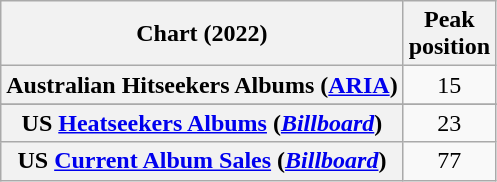<table class="wikitable sortable plainrowheaders" style="text-align:center">
<tr>
<th scope="col">Chart (2022)</th>
<th scope="col">Peak<br>position</th>
</tr>
<tr>
<th scope="row">Australian Hitseekers Albums (<a href='#'>ARIA</a>)</th>
<td>15</td>
</tr>
<tr>
</tr>
<tr>
</tr>
<tr>
</tr>
<tr>
</tr>
<tr>
</tr>
<tr>
</tr>
<tr>
</tr>
<tr>
<th scope="row">US <a href='#'>Heatseekers Albums</a> (<em><a href='#'>Billboard</a></em>)</th>
<td>23</td>
</tr>
<tr>
<th scope="row">US <a href='#'>Current Album Sales</a> (<em><a href='#'>Billboard</a></em>)</th>
<td>77</td>
</tr>
</table>
